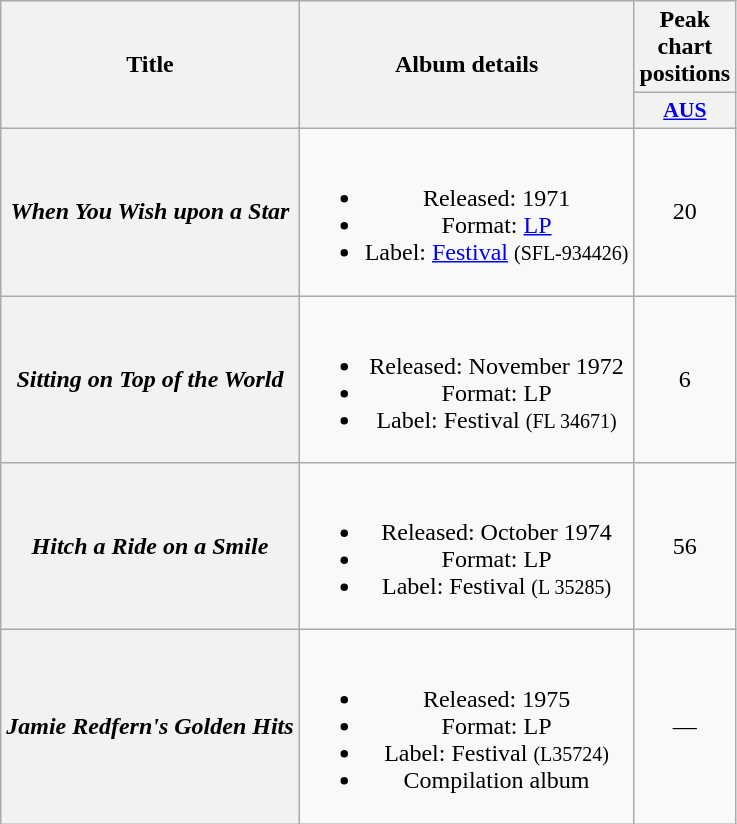<table class="wikitable plainrowheaders" style="text-align:center;" border="1">
<tr>
<th scope="col" rowspan="2">Title</th>
<th scope="col" rowspan="2">Album details</th>
<th scope="col" colspan="1">Peak chart positions</th>
</tr>
<tr>
<th scope="col" style="width:3em; font-size:90%"><a href='#'>AUS</a><br></th>
</tr>
<tr>
<th scope="row"><em>When You Wish upon a Star</em></th>
<td><br><ul><li>Released: 1971</li><li>Format: <a href='#'>LP</a></li><li>Label: <a href='#'>Festival</a> <small>(SFL-934426)</small></li></ul></td>
<td>20</td>
</tr>
<tr>
<th scope="row"><em>Sitting on Top of the World</em></th>
<td><br><ul><li>Released: November 1972</li><li>Format: LP</li><li>Label: Festival <small>(FL 34671)</small></li></ul></td>
<td>6</td>
</tr>
<tr>
<th scope="row"><em>Hitch a Ride on a Smile</em></th>
<td><br><ul><li>Released: October 1974</li><li>Format: LP</li><li>Label: Festival <small>(L 35285)</small></li></ul></td>
<td>56</td>
</tr>
<tr>
<th scope="row"><em>Jamie Redfern's Golden Hits</em></th>
<td><br><ul><li>Released: 1975</li><li>Format: LP</li><li>Label: Festival <small>(L35724)</small></li><li>Compilation album</li></ul></td>
<td>—</td>
</tr>
</table>
